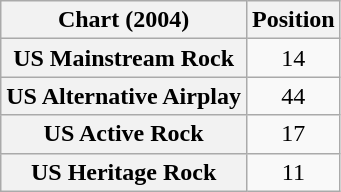<table class="wikitable sortable plainrowheaders" style="text-align:center">
<tr>
<th>Chart (2004)</th>
<th>Position</th>
</tr>
<tr>
<th scope="row">US Mainstream Rock</th>
<td>14</td>
</tr>
<tr>
<th scope="row">US Alternative Airplay</th>
<td>44</td>
</tr>
<tr>
<th scope="row">US Active Rock</th>
<td>17</td>
</tr>
<tr>
<th scope="row">US Heritage Rock</th>
<td>11</td>
</tr>
</table>
